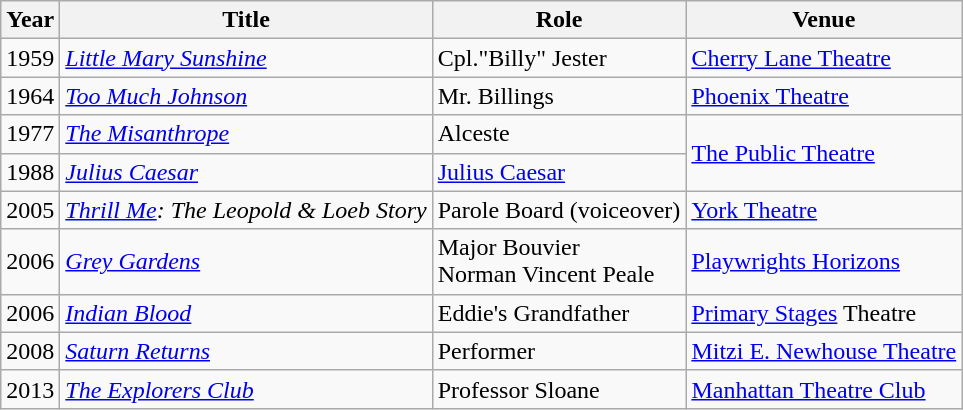<table class="wikitable sortable">
<tr>
<th>Year</th>
<th>Title</th>
<th>Role</th>
<th>Venue</th>
</tr>
<tr>
<td>1959</td>
<td><em><a href='#'>Little Mary Sunshine</a></em></td>
<td>Cpl."Billy" Jester</td>
<td><a href='#'>Cherry Lane Theatre</a></td>
</tr>
<tr>
<td>1964</td>
<td><em><a href='#'>Too Much Johnson</a></em></td>
<td>Mr. Billings</td>
<td><a href='#'>Phoenix Theatre</a></td>
</tr>
<tr>
<td>1977</td>
<td><em><a href='#'>The Misanthrope</a></em></td>
<td>Alceste</td>
<td rowspan=2><a href='#'>The Public Theatre</a></td>
</tr>
<tr>
<td>1988</td>
<td><em><a href='#'>Julius Caesar</a></em></td>
<td><a href='#'>Julius Caesar</a></td>
</tr>
<tr>
<td>2005</td>
<td><em><a href='#'>Thrill Me</a>: The Leopold & Loeb Story</em></td>
<td>Parole Board (voiceover)</td>
<td><a href='#'>York Theatre</a></td>
</tr>
<tr>
<td>2006</td>
<td><em><a href='#'>Grey Gardens</a></em></td>
<td>Major Bouvier <br>Norman Vincent Peale</td>
<td><a href='#'>Playwrights Horizons</a></td>
</tr>
<tr>
<td>2006</td>
<td><em><a href='#'>Indian Blood</a></em></td>
<td>Eddie's Grandfather</td>
<td><a href='#'>Primary Stages</a> Theatre</td>
</tr>
<tr>
<td>2008</td>
<td><em><a href='#'>Saturn Returns</a></em></td>
<td>Performer</td>
<td><a href='#'>Mitzi E. Newhouse Theatre</a></td>
</tr>
<tr>
<td>2013</td>
<td><em><a href='#'>The Explorers Club</a></em></td>
<td>Professor Sloane</td>
<td><a href='#'>Manhattan Theatre Club</a></td>
</tr>
</table>
